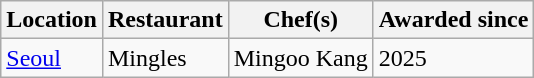<table class="wikitable sortable">
<tr>
<th scope="col">Location</th>
<th scope="col">Restaurant</th>
<th scope="col">Chef(s)</th>
<th scope="col">Awarded since</th>
</tr>
<tr>
<td><a href='#'>Seoul</a></td>
<td>Mingles</td>
<td>Mingoo Kang</td>
<td>2025</td>
</tr>
</table>
